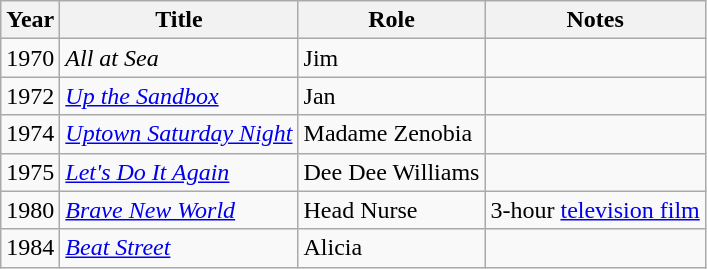<table class="wikitable">
<tr>
<th>Year</th>
<th>Title</th>
<th>Role</th>
<th>Notes</th>
</tr>
<tr>
<td>1970</td>
<td><em>All at Sea</em></td>
<td>Jim</td>
<td></td>
</tr>
<tr>
<td>1972</td>
<td><em><a href='#'>Up the Sandbox</a></em></td>
<td>Jan</td>
<td></td>
</tr>
<tr>
<td>1974</td>
<td><em><a href='#'>Uptown Saturday Night</a></em></td>
<td>Madame Zenobia</td>
<td></td>
</tr>
<tr>
<td>1975</td>
<td><em><a href='#'>Let's Do It Again</a></em></td>
<td>Dee Dee Williams</td>
<td></td>
</tr>
<tr>
<td>1980</td>
<td><em><a href='#'>Brave New World</a></em></td>
<td>Head Nurse</td>
<td>3-hour <a href='#'>television film</a></td>
</tr>
<tr>
<td>1984</td>
<td><em><a href='#'>Beat Street</a></em></td>
<td>Alicia</td>
<td></td>
</tr>
</table>
